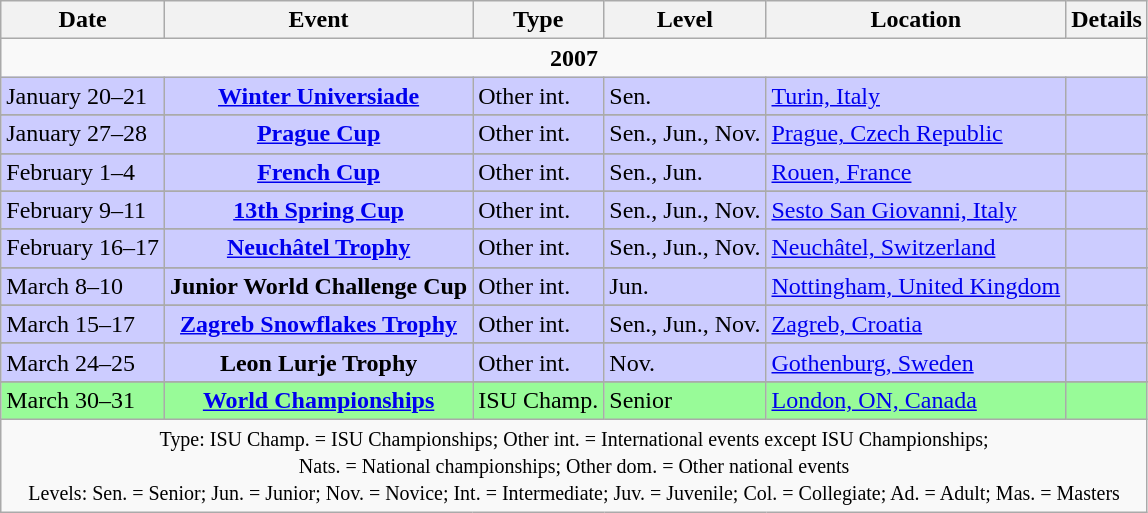<table class="wikitable">
<tr>
<th>Date</th>
<th>Event</th>
<th>Type</th>
<th>Level</th>
<th>Location</th>
<th>Details</th>
</tr>
<tr>
<td colspan=7 align=center><strong>2007</strong></td>
</tr>
<tr bgcolor=CCCCFF>
<td>January 20–21</td>
<td align="center"><strong><a href='#'>Winter Universiade</a></strong></td>
<td>Other int.</td>
<td>Sen.</td>
<td><a href='#'>Turin, Italy</a></td>
<td></td>
</tr>
<tr>
</tr>
<tr bgcolor=CCCCFF>
<td>January 27–28</td>
<td align="center"><strong><a href='#'>Prague Cup</a></strong></td>
<td>Other int.</td>
<td>Sen., Jun., Nov.</td>
<td><a href='#'>Prague, Czech Republic</a></td>
<td></td>
</tr>
<tr>
</tr>
<tr bgcolor=CCCCFF>
<td>February 1–4</td>
<td align="center"><strong><a href='#'>French Cup</a></strong></td>
<td>Other int.</td>
<td>Sen., Jun.</td>
<td><a href='#'>Rouen, France</a></td>
<td></td>
</tr>
<tr>
</tr>
<tr bgcolor=CCCCFF>
<td>February 9–11</td>
<td align="center"><strong><a href='#'>13th Spring Cup</a></strong></td>
<td>Other int.</td>
<td>Sen., Jun., Nov.</td>
<td><a href='#'>Sesto San Giovanni, Italy</a></td>
<td></td>
</tr>
<tr>
</tr>
<tr bgcolor=CCCCFF>
<td>February 16–17</td>
<td align="center"><strong><a href='#'>Neuchâtel Trophy</a></strong></td>
<td>Other int.</td>
<td>Sen., Jun., Nov.</td>
<td><a href='#'>Neuchâtel, Switzerland</a></td>
<td></td>
</tr>
<tr>
</tr>
<tr bgcolor=CCCCFF>
<td>March 8–10</td>
<td align="center"><strong>Junior World Challenge Cup</strong></td>
<td>Other int.</td>
<td>Jun.</td>
<td><a href='#'>Nottingham, United Kingdom</a></td>
<td></td>
</tr>
<tr>
</tr>
<tr bgcolor=CCCCFF>
<td>March 15–17</td>
<td align="center"><strong><a href='#'>Zagreb Snowflakes Trophy</a></strong></td>
<td>Other int.</td>
<td>Sen., Jun., Nov.</td>
<td><a href='#'>Zagreb, Croatia</a></td>
<td></td>
</tr>
<tr>
</tr>
<tr bgcolor=CCCCFF>
<td>March 24–25</td>
<td align="center"><strong>Leon Lurje Trophy</strong></td>
<td>Other int.</td>
<td>Nov.</td>
<td><a href='#'>Gothenburg, Sweden</a></td>
<td></td>
</tr>
<tr>
</tr>
<tr bgcolor=98FB98>
<td>March 30–31</td>
<td align="center"><strong><a href='#'>World Championships</a></strong></td>
<td>ISU Champ.</td>
<td>Senior</td>
<td><a href='#'>London, ON, Canada</a></td>
<td></td>
</tr>
<tr>
<td colspan=7 align=center><small>Type: ISU Champ. = ISU Championships; Other int. = International events except ISU Championships; <br> Nats. = National championships; Other dom. = Other national events <br> Levels: Sen. = Senior; Jun. = Junior; Nov. = Novice; Int. = Intermediate; Juv. = Juvenile; Col. = Collegiate; Ad. = Adult; Mas. = Masters</small></td>
</tr>
</table>
